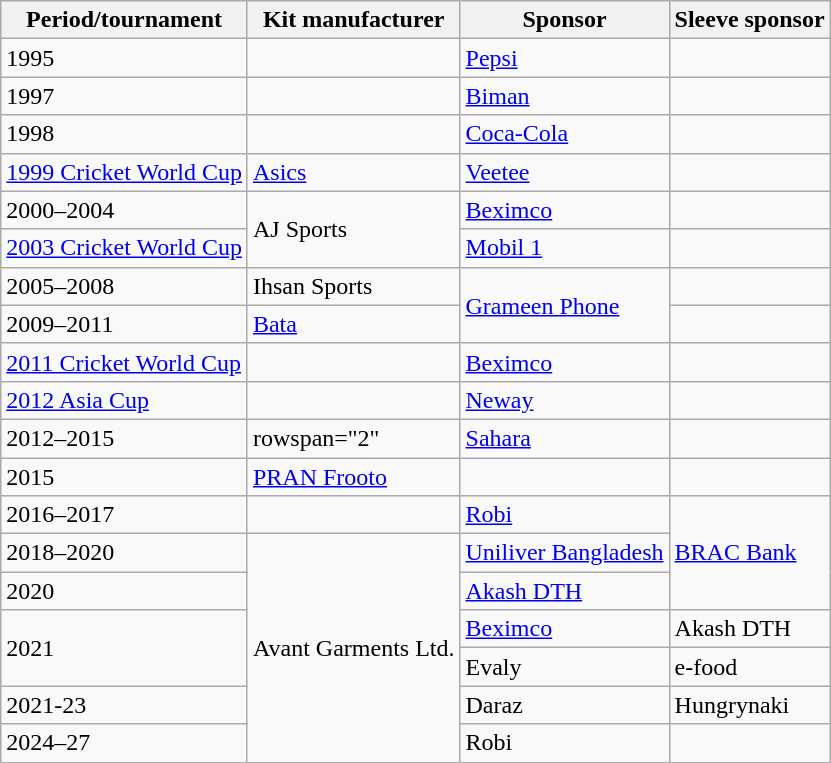<table class="wikitable">
<tr>
<th>Period/tournament</th>
<th>Kit manufacturer</th>
<th>Sponsor</th>
<th>Sleeve sponsor</th>
</tr>
<tr>
<td>1995</td>
<td></td>
<td><a href='#'>Pepsi</a></td>
<td></td>
</tr>
<tr>
<td>1997</td>
<td></td>
<td><a href='#'>Biman</a></td>
<td></td>
</tr>
<tr>
<td>1998</td>
<td></td>
<td><a href='#'>Coca-Cola</a></td>
<td></td>
</tr>
<tr>
<td><a href='#'>1999 Cricket World Cup</a></td>
<td><a href='#'>Asics</a></td>
<td><a href='#'>Veetee</a></td>
<td></td>
</tr>
<tr>
<td>2000–2004</td>
<td rowspan=2>AJ Sports</td>
<td><a href='#'>Beximco</a></td>
<td></td>
</tr>
<tr>
<td><a href='#'>2003 Cricket World Cup</a></td>
<td><a href='#'>Mobil 1</a></td>
<td></td>
</tr>
<tr>
<td>2005–2008</td>
<td>Ihsan Sports</td>
<td rowspan=2><a href='#'>Grameen Phone</a></td>
<td></td>
</tr>
<tr>
<td>2009–2011</td>
<td><a href='#'>Bata</a></td>
<td></td>
</tr>
<tr>
<td><a href='#'>2011 Cricket World Cup</a></td>
<td></td>
<td><a href='#'>Beximco</a></td>
<td></td>
</tr>
<tr>
<td><a href='#'>2012 Asia Cup</a></td>
<td></td>
<td><a href='#'>Neway</a></td>
<td></td>
</tr>
<tr>
<td>2012–2015</td>
<td>rowspan="2" </td>
<td><a href='#'>Sahara</a></td>
<td></td>
</tr>
<tr>
<td>2015</td>
<td><a href='#'>PRAN Frooto</a></td>
<td></td>
</tr>
<tr>
<td>2016–2017</td>
<td></td>
<td><a href='#'>Robi</a></td>
<td rowspan="3"><a href='#'>BRAC Bank</a></td>
</tr>
<tr>
<td>2018–2020</td>
<td rowspan="6">Avant Garments Ltd.</td>
<td><a href='#'>Uniliver Bangladesh</a></td>
</tr>
<tr>
<td>2020</td>
<td><a href='#'>Akash DTH</a></td>
</tr>
<tr>
<td rowspan="2">2021</td>
<td><a href='#'>Beximco</a></td>
<td>Akash DTH</td>
</tr>
<tr>
<td>Evaly</td>
<td>e-food</td>
</tr>
<tr>
<td>2021-23</td>
<td>Daraz</td>
<td>Hungrynaki</td>
</tr>
<tr>
<td>2024–27</td>
<td>Robi</td>
<td></td>
</tr>
</table>
